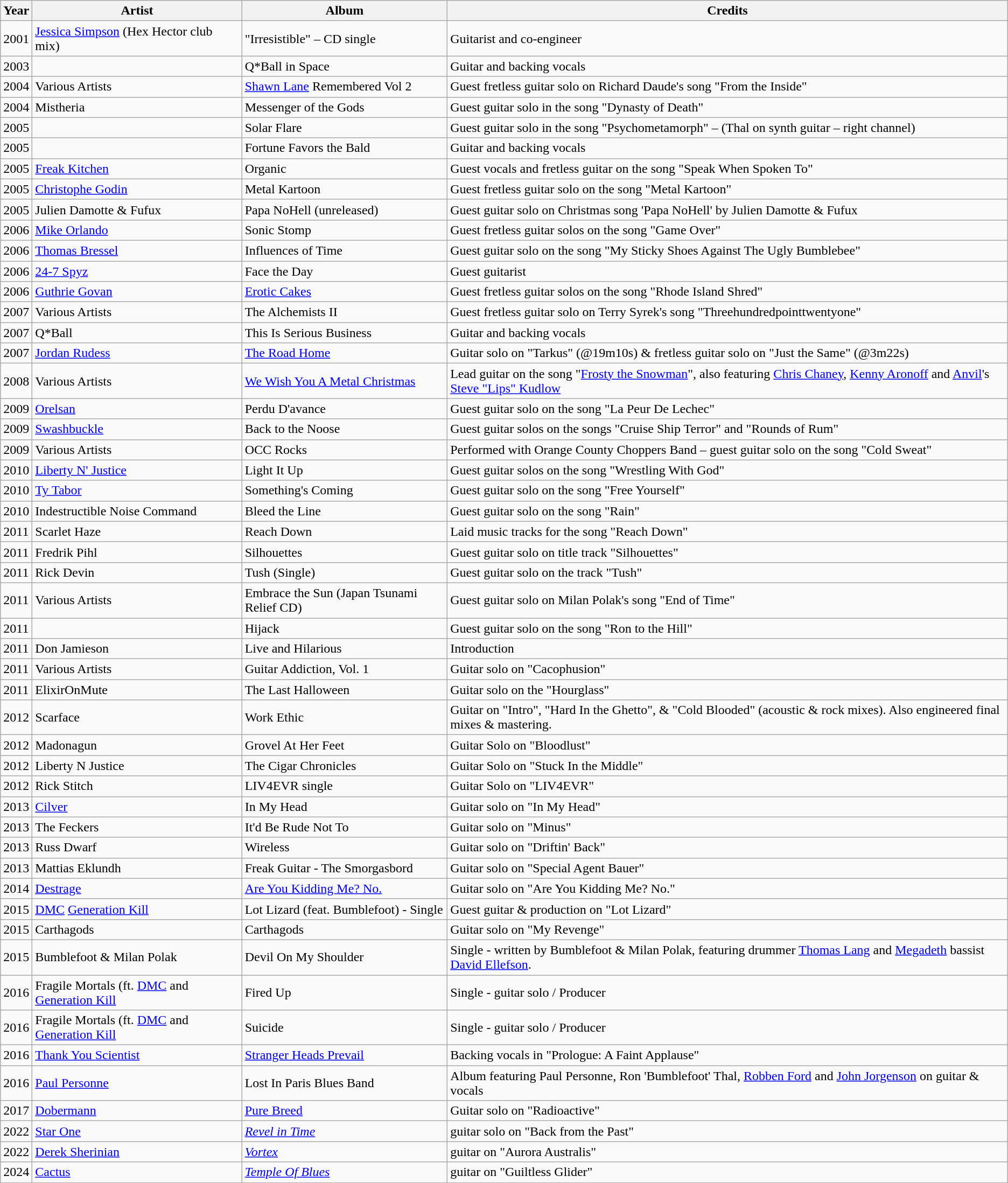<table class="wikitable">
<tr>
<th>Year</th>
<th>Artist</th>
<th>Album</th>
<th>Credits</th>
</tr>
<tr>
<td>2001</td>
<td><a href='#'>Jessica Simpson</a> (Hex Hector club mix)</td>
<td>"Irresistible" – CD single</td>
<td>Guitarist and co-engineer</td>
</tr>
<tr>
<td>2003</td>
<td></td>
<td>Q*Ball in Space</td>
<td>Guitar and backing vocals</td>
</tr>
<tr>
<td>2004</td>
<td>Various Artists</td>
<td><a href='#'>Shawn Lane</a> Remembered Vol 2</td>
<td>Guest fretless guitar solo on Richard Daude's song "From the Inside"</td>
</tr>
<tr>
<td>2004</td>
<td>Mistheria</td>
<td>Messenger of the Gods</td>
<td>Guest guitar solo in the song "Dynasty of Death"</td>
</tr>
<tr>
<td>2005</td>
<td></td>
<td>Solar Flare</td>
<td>Guest guitar solo in the song "Psychometamorph" – (Thal on synth guitar – right channel)</td>
</tr>
<tr>
<td>2005</td>
<td></td>
<td>Fortune Favors the Bald</td>
<td>Guitar and backing vocals</td>
</tr>
<tr>
<td>2005</td>
<td><a href='#'>Freak Kitchen</a></td>
<td>Organic</td>
<td>Guest vocals and fretless guitar on the song "Speak When Spoken To"</td>
</tr>
<tr>
<td>2005</td>
<td><a href='#'>Christophe Godin</a></td>
<td>Metal Kartoon</td>
<td>Guest fretless guitar solo on the song "Metal Kartoon"</td>
</tr>
<tr>
<td>2005</td>
<td>Julien Damotte & Fufux</td>
<td>Papa NoHell (unreleased)</td>
<td>Guest guitar solo on Christmas song 'Papa NoHell' by Julien Damotte & Fufux</td>
</tr>
<tr>
<td>2006</td>
<td><a href='#'>Mike Orlando</a></td>
<td>Sonic Stomp</td>
<td>Guest fretless guitar solos on the song "Game Over"</td>
</tr>
<tr>
<td>2006</td>
<td><a href='#'>Thomas Bressel</a></td>
<td>Influences of Time</td>
<td>Guest guitar solo on the song "My Sticky Shoes Against The Ugly Bumblebee"</td>
</tr>
<tr>
<td>2006</td>
<td><a href='#'>24-7 Spyz</a></td>
<td>Face the Day</td>
<td>Guest guitarist</td>
</tr>
<tr>
<td>2006</td>
<td><a href='#'>Guthrie Govan</a></td>
<td><a href='#'>Erotic Cakes</a></td>
<td>Guest fretless guitar solos on the song "Rhode Island Shred"</td>
</tr>
<tr>
<td>2007</td>
<td>Various Artists</td>
<td>The Alchemists II</td>
<td>Guest fretless guitar solo on Terry Syrek's song "Threehundredpointtwentyone"</td>
</tr>
<tr>
<td>2007</td>
<td>Q*Ball</td>
<td>This Is Serious Business</td>
<td>Guitar and backing vocals</td>
</tr>
<tr>
<td>2007</td>
<td><a href='#'>Jordan Rudess</a></td>
<td><a href='#'>The Road Home</a></td>
<td>Guitar solo on "Tarkus" (@19m10s) & fretless guitar solo on "Just the Same" (@3m22s)</td>
</tr>
<tr>
<td>2008</td>
<td>Various Artists</td>
<td><a href='#'>We Wish You A Metal Christmas</a></td>
<td>Lead guitar on the song "<a href='#'>Frosty the Snowman</a>", also featuring <a href='#'>Chris Chaney</a>, <a href='#'>Kenny Aronoff</a> and <a href='#'>Anvil</a>'s <a href='#'>Steve "Lips" Kudlow</a></td>
</tr>
<tr>
<td>2009</td>
<td><a href='#'>Orelsan</a></td>
<td>Perdu D'avance</td>
<td>Guest guitar solo on the song "La Peur De Lechec"</td>
</tr>
<tr>
<td>2009</td>
<td><a href='#'>Swashbuckle</a></td>
<td>Back to the Noose</td>
<td>Guest guitar solos on the songs "Cruise Ship Terror" and "Rounds of Rum"</td>
</tr>
<tr>
<td>2009</td>
<td>Various Artists</td>
<td>OCC Rocks</td>
<td>Performed with Orange County Choppers Band – guest guitar solo on the song "Cold Sweat"</td>
</tr>
<tr>
<td>2010</td>
<td><a href='#'>Liberty N' Justice</a></td>
<td>Light It Up</td>
<td>Guest guitar solos on the song "Wrestling With God"</td>
</tr>
<tr>
<td>2010</td>
<td><a href='#'>Ty Tabor</a></td>
<td>Something's Coming</td>
<td>Guest guitar solo on the song "Free Yourself"</td>
</tr>
<tr>
<td>2010</td>
<td>Indestructible Noise Command</td>
<td>Bleed the Line</td>
<td>Guest guitar solo on the song "Rain"</td>
</tr>
<tr>
<td>2011</td>
<td>Scarlet Haze</td>
<td>Reach Down</td>
<td>Laid music tracks for the song "Reach Down"</td>
</tr>
<tr>
<td>2011</td>
<td>Fredrik Pihl</td>
<td>Silhouettes</td>
<td>Guest guitar solo on title track "Silhouettes"</td>
</tr>
<tr>
<td>2011</td>
<td>Rick Devin</td>
<td>Tush (Single)</td>
<td>Guest guitar solo on the track "Tush"</td>
</tr>
<tr>
<td>2011</td>
<td>Various Artists</td>
<td>Embrace the Sun (Japan Tsunami Relief CD)</td>
<td>Guest guitar solo on Milan Polak's song "End of Time"</td>
</tr>
<tr>
<td>2011</td>
<td></td>
<td>Hijack</td>
<td>Guest guitar solo on the song "Ron to the Hill"</td>
</tr>
<tr>
<td>2011</td>
<td>Don Jamieson</td>
<td>Live and Hilarious</td>
<td>Introduction</td>
</tr>
<tr>
<td>2011</td>
<td>Various Artists</td>
<td>Guitar Addiction, Vol. 1</td>
<td>Guitar solo on "Cacophusion"</td>
</tr>
<tr>
<td>2011</td>
<td>ElixirOnMute</td>
<td>The Last Halloween</td>
<td>Guitar solo on the "Hourglass"</td>
</tr>
<tr>
<td>2012</td>
<td>Scarface</td>
<td>Work Ethic</td>
<td>Guitar on "Intro", "Hard In the Ghetto", & "Cold Blooded" (acoustic & rock mixes).  Also engineered final mixes & mastering.</td>
</tr>
<tr>
<td>2012</td>
<td>Madonagun</td>
<td>Grovel At Her Feet</td>
<td>Guitar Solo on "Bloodlust"</td>
</tr>
<tr>
<td>2012</td>
<td>Liberty N Justice</td>
<td>The Cigar Chronicles</td>
<td>Guitar Solo on "Stuck In the Middle"</td>
</tr>
<tr>
<td>2012</td>
<td>Rick Stitch</td>
<td>LIV4EVR single</td>
<td>Guitar Solo on "LIV4EVR"</td>
</tr>
<tr>
<td>2013</td>
<td><a href='#'>Cilver</a></td>
<td>In My Head</td>
<td>Guitar solo on "In My Head"</td>
</tr>
<tr>
<td>2013</td>
<td>The Feckers</td>
<td>It'd Be Rude Not To</td>
<td>Guitar solo on "Minus"</td>
</tr>
<tr>
<td>2013</td>
<td>Russ Dwarf</td>
<td>Wireless</td>
<td>Guitar solo on "Driftin' Back"</td>
</tr>
<tr>
<td>2013</td>
<td>Mattias Eklundh</td>
<td>Freak Guitar - The Smorgasbord</td>
<td>Guitar solo on "Special Agent Bauer"</td>
</tr>
<tr>
<td>2014</td>
<td><a href='#'>Destrage</a></td>
<td><a href='#'>Are You Kidding Me? No.</a></td>
<td>Guitar solo on "Are You Kidding Me? No."</td>
</tr>
<tr>
<td>2015</td>
<td><a href='#'>DMC</a> <a href='#'>Generation Kill</a></td>
<td>Lot Lizard (feat. Bumblefoot) - Single</td>
<td>Guest guitar & production on "Lot Lizard"</td>
</tr>
<tr>
<td>2015</td>
<td>Carthagods</td>
<td>Carthagods</td>
<td>Guitar solo on "My Revenge"</td>
</tr>
<tr>
<td>2015</td>
<td>Bumblefoot & Milan Polak</td>
<td>Devil On My Shoulder</td>
<td>Single - written by Bumblefoot & Milan Polak, featuring drummer <a href='#'>Thomas Lang</a> and <a href='#'>Megadeth</a> bassist <a href='#'>David Ellefson</a>.</td>
</tr>
<tr>
<td>2016</td>
<td>Fragile Mortals (ft. <a href='#'>DMC</a> and <a href='#'>Generation Kill</a></td>
<td>Fired Up</td>
<td>Single - guitar solo / Producer</td>
</tr>
<tr>
<td>2016</td>
<td>Fragile Mortals (ft. <a href='#'>DMC</a> and <a href='#'>Generation Kill</a></td>
<td>Suicide</td>
<td>Single - guitar solo / Producer</td>
</tr>
<tr>
<td>2016</td>
<td><a href='#'>Thank You Scientist</a></td>
<td><a href='#'>Stranger Heads Prevail</a></td>
<td>Backing vocals in "Prologue: A Faint Applause"</td>
</tr>
<tr>
<td>2016</td>
<td><a href='#'>Paul Personne</a></td>
<td>Lost In Paris Blues Band</td>
<td>Album featuring Paul Personne, Ron 'Bumblefoot' Thal, <a href='#'>Robben Ford</a> and <a href='#'>John Jorgenson</a> on guitar & vocals</td>
</tr>
<tr>
<td>2017</td>
<td><a href='#'>Dobermann</a></td>
<td><a href='#'>Pure Breed</a></td>
<td>Guitar solo on "Radioactive"</td>
</tr>
<tr>
<td>2022</td>
<td><a href='#'>Star One</a></td>
<td><em><a href='#'>Revel in Time</a></em></td>
<td>guitar solo on "Back from the Past"</td>
</tr>
<tr>
<td>2022</td>
<td><a href='#'>Derek Sherinian</a></td>
<td><em><a href='#'>Vortex</a></em></td>
<td>guitar on "Aurora Australis"</td>
</tr>
<tr>
<td>2024</td>
<td><a href='#'>Cactus</a></td>
<td><em><a href='#'>Temple Of Blues</a></em></td>
<td>guitar on "Guiltless Glider"</td>
</tr>
</table>
